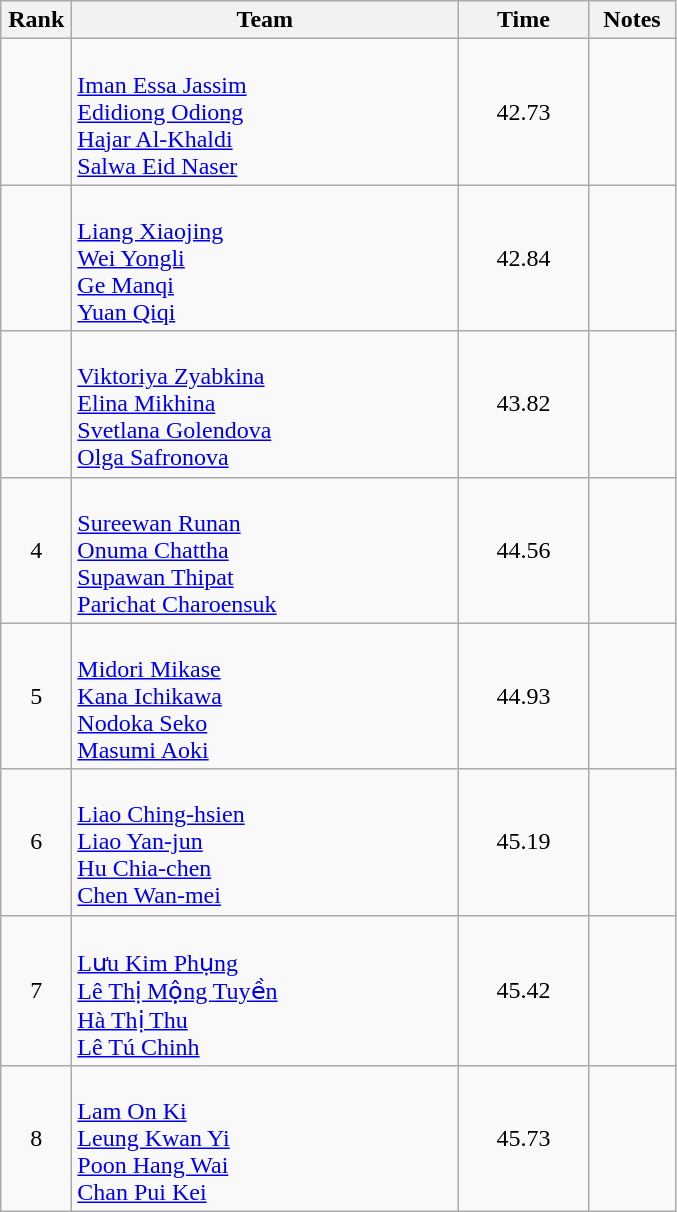<table class="wikitable" style="text-align:center">
<tr>
<th width=40>Rank</th>
<th width=250>Team</th>
<th width=80>Time</th>
<th width=50>Notes</th>
</tr>
<tr>
<td></td>
<td align=left><br><a href='#'>Iman Essa Jassim</a><br><a href='#'>Edidiong Odiong</a><br><a href='#'>Hajar Al-Khaldi</a><br><a href='#'>Salwa Eid Naser</a></td>
<td>42.73</td>
<td></td>
</tr>
<tr>
<td></td>
<td align=left><br><a href='#'>Liang Xiaojing</a><br><a href='#'>Wei Yongli</a><br><a href='#'>Ge Manqi</a><br><a href='#'>Yuan Qiqi</a></td>
<td>42.84</td>
<td></td>
</tr>
<tr>
<td></td>
<td align=left><br><a href='#'>Viktoriya Zyabkina</a><br><a href='#'>Elina Mikhina</a><br><a href='#'>Svetlana Golendova</a><br><a href='#'>Olga Safronova</a></td>
<td>43.82</td>
<td></td>
</tr>
<tr>
<td>4</td>
<td align=left><br><a href='#'>Sureewan Runan</a><br><a href='#'>Onuma Chattha</a><br><a href='#'>Supawan Thipat</a><br><a href='#'>Parichat Charoensuk</a></td>
<td>44.56</td>
<td></td>
</tr>
<tr>
<td>5</td>
<td align=left><br><a href='#'>Midori Mikase</a><br><a href='#'>Kana Ichikawa</a><br><a href='#'>Nodoka Seko</a><br><a href='#'>Masumi Aoki</a></td>
<td>44.93</td>
<td></td>
</tr>
<tr>
<td>6</td>
<td align=left><br><a href='#'>Liao Ching-hsien</a><br><a href='#'>Liao Yan-jun</a><br><a href='#'>Hu Chia-chen</a><br><a href='#'>Chen Wan-mei</a></td>
<td>45.19</td>
<td></td>
</tr>
<tr>
<td>7</td>
<td align=left><br><a href='#'>Lưu Kim Phụng</a><br><a href='#'>Lê Thị Mộng Tuyền</a><br><a href='#'>Hà Thị Thu</a><br><a href='#'>Lê Tú Chinh</a></td>
<td>45.42</td>
<td></td>
</tr>
<tr>
<td>8</td>
<td align=left><br><a href='#'>Lam On Ki</a><br><a href='#'>Leung Kwan Yi</a><br><a href='#'>Poon Hang Wai</a><br><a href='#'>Chan Pui Kei</a></td>
<td>45.73</td>
<td></td>
</tr>
</table>
